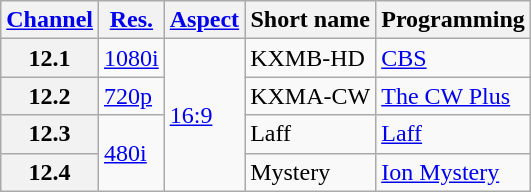<table class="wikitable">
<tr>
<th scope = "col"><a href='#'>Channel</a></th>
<th scope = "col"><a href='#'>Res.</a></th>
<th scope = "col"><a href='#'>Aspect</a></th>
<th scope = "col">Short name</th>
<th scope = "col">Programming</th>
</tr>
<tr>
<th scope = "row">12.1</th>
<td><a href='#'>1080i</a></td>
<td rowspan=4><a href='#'>16:9</a></td>
<td>KXMB-HD</td>
<td><a href='#'>CBS</a></td>
</tr>
<tr>
<th scope = "row">12.2</th>
<td><a href='#'>720p</a></td>
<td>KXMA-CW</td>
<td><a href='#'>The CW Plus</a></td>
</tr>
<tr>
<th scope = "row">12.3</th>
<td rowspan=2><a href='#'>480i</a></td>
<td>Laff</td>
<td><a href='#'>Laff</a></td>
</tr>
<tr>
<th scope = "row">12.4</th>
<td>Mystery</td>
<td><a href='#'>Ion Mystery</a></td>
</tr>
</table>
